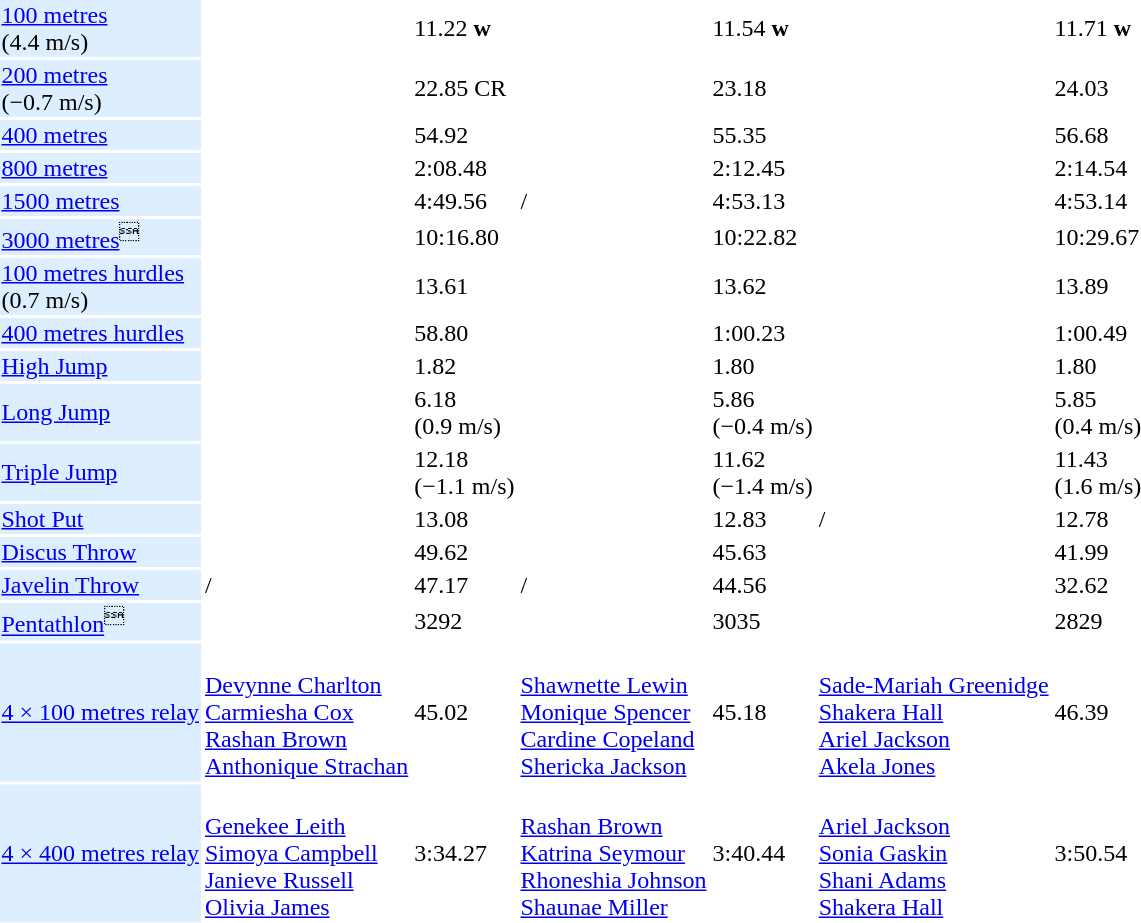<table>
<tr>
<td style="background:#def;"><a href='#'>100 metres</a> <br> (4.4 m/s)</td>
<td></td>
<td>11.22 <strong>w</strong></td>
<td></td>
<td>11.54 <strong>w</strong></td>
<td></td>
<td>11.71 <strong>w</strong></td>
</tr>
<tr>
<td style="background:#def;"><a href='#'>200 metres</a> <br> (−0.7 m/s)</td>
<td></td>
<td>22.85 CR</td>
<td></td>
<td>23.18</td>
<td></td>
<td>24.03</td>
</tr>
<tr>
<td style="background:#def;"><a href='#'>400 metres</a></td>
<td></td>
<td>54.92</td>
<td></td>
<td>55.35</td>
<td></td>
<td>56.68</td>
</tr>
<tr>
<td style="background:#def;"><a href='#'>800 metres</a></td>
<td></td>
<td>2:08.48</td>
<td></td>
<td>2:12.45</td>
<td></td>
<td>2:14.54</td>
</tr>
<tr>
<td style="background:#def;"><a href='#'>1500 metres</a></td>
<td></td>
<td>4:49.56</td>
<td>/</td>
<td>4:53.13</td>
<td></td>
<td>4:53.14</td>
</tr>
<tr>
<td style="background:#def;"><a href='#'>3000 metres</a><sup></sup></td>
<td></td>
<td>10:16.80</td>
<td></td>
<td>10:22.82</td>
<td></td>
<td>10:29.67</td>
</tr>
<tr>
<td style="background:#def;"><a href='#'>100 metres hurdles</a> <br> (0.7 m/s)</td>
<td></td>
<td>13.61</td>
<td></td>
<td>13.62</td>
<td></td>
<td>13.89</td>
</tr>
<tr>
<td style="background:#def;"><a href='#'>400 metres hurdles</a></td>
<td></td>
<td>58.80</td>
<td></td>
<td>1:00.23</td>
<td></td>
<td>1:00.49</td>
</tr>
<tr>
<td style="background:#def;"><a href='#'>High Jump</a></td>
<td></td>
<td>1.82</td>
<td></td>
<td>1.80</td>
<td></td>
<td>1.80</td>
</tr>
<tr>
<td style="background:#def;"><a href='#'>Long Jump</a></td>
<td></td>
<td>6.18 <br> (0.9 m/s)</td>
<td></td>
<td>5.86 <br> (−0.4 m/s)</td>
<td></td>
<td>5.85 <br> (0.4 m/s)</td>
</tr>
<tr>
<td style="background:#def;"><a href='#'>Triple Jump</a></td>
<td></td>
<td>12.18 <br> (−1.1 m/s)</td>
<td></td>
<td>11.62 <br> (−1.4 m/s)</td>
<td></td>
<td>11.43 <br> (1.6 m/s)</td>
</tr>
<tr>
<td style="background:#def;"><a href='#'>Shot Put</a></td>
<td></td>
<td>13.08</td>
<td></td>
<td>12.83</td>
<td>/</td>
<td>12.78</td>
</tr>
<tr>
<td style="background:#def;"><a href='#'>Discus Throw</a></td>
<td></td>
<td>49.62</td>
<td></td>
<td>45.63</td>
<td></td>
<td>41.99</td>
</tr>
<tr>
<td style="background:#def;"><a href='#'>Javelin Throw</a></td>
<td>/</td>
<td>47.17</td>
<td>/</td>
<td>44.56</td>
<td></td>
<td>32.62</td>
</tr>
<tr>
<td style="background:#def;"><a href='#'>Pentathlon</a><sup></sup></td>
<td></td>
<td>3292</td>
<td></td>
<td>3035</td>
<td></td>
<td>2829</td>
</tr>
<tr>
<td style="background:#def;"><a href='#'>4 × 100 metres relay</a></td>
<td> <br> <a href='#'>Devynne Charlton</a> <br> <a href='#'>Carmiesha Cox</a> <br> <a href='#'>Rashan Brown</a> <br> <a href='#'>Anthonique Strachan</a></td>
<td>45.02</td>
<td>  <br> <a href='#'>Shawnette Lewin</a> <br> <a href='#'>Monique Spencer</a> <br> <a href='#'>Cardine Copeland</a> <br> <a href='#'>Shericka Jackson</a></td>
<td>45.18</td>
<td>  <br> <a href='#'>Sade-Mariah Greenidge</a> <br> <a href='#'>Shakera Hall</a> <br> <a href='#'>Ariel Jackson</a> <br> <a href='#'>Akela Jones</a></td>
<td>46.39</td>
</tr>
<tr>
<td style="background:#def;"><a href='#'>4 × 400 metres relay</a></td>
<td> <br> <a href='#'>Genekee Leith</a> <br> <a href='#'>Simoya Campbell</a> <br> <a href='#'>Janieve Russell</a> <br> <a href='#'>Olivia James</a></td>
<td>3:34.27</td>
<td> <br> <a href='#'>Rashan Brown</a> <br> <a href='#'>Katrina Seymour</a> <br> <a href='#'>Rhoneshia Johnson</a> <br> <a href='#'>Shaunae Miller</a></td>
<td>3:40.44</td>
<td> <br> <a href='#'>Ariel Jackson</a> <br> <a href='#'>Sonia Gaskin</a> <br> <a href='#'>Shani Adams</a> <br> <a href='#'>Shakera Hall</a></td>
<td>3:50.54</td>
</tr>
</table>
